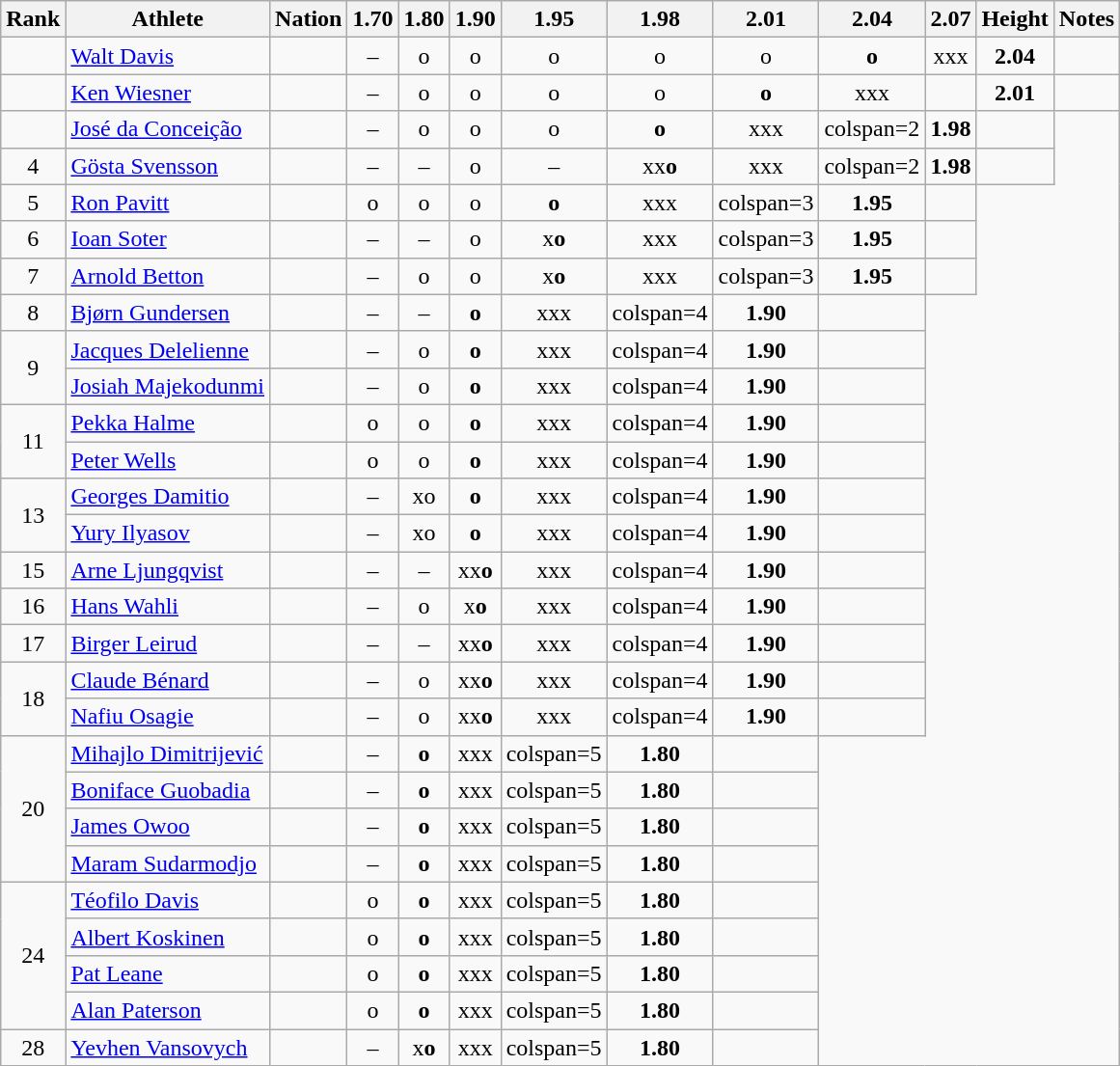<table class="wikitable sortable" style="text-align:center">
<tr>
<th>Rank</th>
<th>Athlete</th>
<th>Nation</th>
<th>1.70</th>
<th>1.80</th>
<th>1.90</th>
<th>1.95</th>
<th>1.98</th>
<th>2.01</th>
<th>2.04</th>
<th>2.07</th>
<th>Height</th>
<th>Notes</th>
</tr>
<tr>
<td></td>
<td align="left"><a href='#'>Walt Davis</a></td>
<td align="left"></td>
<td>–</td>
<td>o</td>
<td>o</td>
<td>o</td>
<td>o</td>
<td>o</td>
<td><strong>o</strong></td>
<td>xxx</td>
<td><strong>2.04</strong></td>
<td></td>
</tr>
<tr>
<td></td>
<td align="left"><a href='#'>Ken Wiesner</a></td>
<td align="left"></td>
<td>–</td>
<td>o</td>
<td>o</td>
<td>o</td>
<td>o</td>
<td><strong>o</strong></td>
<td>xxx</td>
<td></td>
<td><strong>2.01</strong></td>
<td></td>
</tr>
<tr>
<td></td>
<td align="left"><a href='#'>José da Conceição</a></td>
<td align="left"></td>
<td>–</td>
<td>o</td>
<td>o</td>
<td>o</td>
<td><strong>o</strong></td>
<td>xxx</td>
<td>colspan=2 </td>
<td><strong>1.98</strong></td>
<td></td>
</tr>
<tr>
<td>4</td>
<td align="left"><a href='#'>Gösta Svensson</a></td>
<td align="left"></td>
<td>–</td>
<td>–</td>
<td>o</td>
<td>–</td>
<td>xx<strong>o</strong></td>
<td>xxx</td>
<td>colspan=2 </td>
<td><strong>1.98</strong></td>
<td></td>
</tr>
<tr>
<td>5</td>
<td align="left"><a href='#'>Ron Pavitt</a></td>
<td align="left"></td>
<td>o</td>
<td>o</td>
<td>o</td>
<td><strong>o</strong></td>
<td>xxx</td>
<td>colspan=3 </td>
<td><strong>1.95</strong></td>
<td></td>
</tr>
<tr>
<td>6</td>
<td align="left"><a href='#'>Ioan Soter</a></td>
<td align="left"></td>
<td>–</td>
<td>–</td>
<td>o</td>
<td>x<strong>o</strong></td>
<td>xxx</td>
<td>colspan=3 </td>
<td><strong>1.95</strong></td>
<td></td>
</tr>
<tr>
<td>7</td>
<td align="left"><a href='#'>Arnold Betton</a></td>
<td align="left"></td>
<td>–</td>
<td>o</td>
<td>o</td>
<td>x<strong>o</strong></td>
<td>xxx</td>
<td>colspan=3 </td>
<td><strong>1.95</strong></td>
<td></td>
</tr>
<tr>
<td>8</td>
<td align="left"><a href='#'>Bjørn Gundersen</a></td>
<td align="left"></td>
<td>–</td>
<td>–</td>
<td><strong>o</strong></td>
<td>xxx</td>
<td>colspan=4 </td>
<td><strong>1.90</strong></td>
<td></td>
</tr>
<tr>
<td rowspan=2>9</td>
<td align="left"><a href='#'>Jacques Delelienne</a></td>
<td align="left"></td>
<td>–</td>
<td>o</td>
<td><strong>o</strong></td>
<td>xxx</td>
<td>colspan=4 </td>
<td><strong>1.90</strong></td>
<td></td>
</tr>
<tr>
<td align="left"><a href='#'>Josiah Majekodunmi</a></td>
<td align="left"></td>
<td>–</td>
<td>o</td>
<td><strong>o</strong></td>
<td>xxx</td>
<td>colspan=4 </td>
<td><strong>1.90</strong></td>
<td></td>
</tr>
<tr>
<td rowspan=2>11</td>
<td align="left"><a href='#'>Pekka Halme</a></td>
<td align="left"></td>
<td>o</td>
<td>o</td>
<td><strong>o</strong></td>
<td>xxx</td>
<td>colspan=4 </td>
<td><strong>1.90</strong></td>
<td></td>
</tr>
<tr>
<td align="left"><a href='#'>Peter Wells</a></td>
<td align="left"></td>
<td>o</td>
<td>o</td>
<td><strong>o</strong></td>
<td>xxx</td>
<td>colspan=4 </td>
<td><strong>1.90</strong></td>
<td></td>
</tr>
<tr>
<td rowspan=2>13</td>
<td align="left"><a href='#'>Georges Damitio</a></td>
<td align="left"></td>
<td>–</td>
<td>xo</td>
<td><strong>o</strong></td>
<td>xxx</td>
<td>colspan=4 </td>
<td><strong>1.90</strong></td>
<td></td>
</tr>
<tr>
<td align="left"><a href='#'>Yury Ilyasov</a></td>
<td align="left"></td>
<td>–</td>
<td>xo</td>
<td><strong>o</strong></td>
<td>xxx</td>
<td>colspan=4 </td>
<td><strong>1.90</strong></td>
<td></td>
</tr>
<tr>
<td>15</td>
<td align="left"><a href='#'>Arne Ljungqvist</a></td>
<td align="left"></td>
<td>–</td>
<td>–</td>
<td>xx<strong>o</strong></td>
<td>xxx</td>
<td>colspan=4 </td>
<td><strong>1.90</strong></td>
<td></td>
</tr>
<tr>
<td>16</td>
<td align="left"><a href='#'>Hans Wahli</a></td>
<td align="left"></td>
<td>–</td>
<td>o</td>
<td>x<strong>o</strong></td>
<td>xxx</td>
<td>colspan=4 </td>
<td><strong>1.90</strong></td>
<td></td>
</tr>
<tr>
<td>17</td>
<td align="left"><a href='#'>Birger Leirud</a></td>
<td align="left"></td>
<td>–</td>
<td>–</td>
<td>xx<strong>o</strong></td>
<td>xxx</td>
<td>colspan=4 </td>
<td><strong>1.90</strong></td>
<td></td>
</tr>
<tr>
<td rowspan=2>18</td>
<td align="left"><a href='#'>Claude Bénard</a></td>
<td align="left"></td>
<td>–</td>
<td>o</td>
<td>xx<strong>o</strong></td>
<td>xxx</td>
<td>colspan=4 </td>
<td><strong>1.90</strong></td>
<td></td>
</tr>
<tr>
<td align="left"><a href='#'>Nafiu Osagie</a></td>
<td align="left"></td>
<td>–</td>
<td>o</td>
<td>xx<strong>o</strong></td>
<td>xxx</td>
<td>colspan=4 </td>
<td><strong>1.90</strong></td>
<td></td>
</tr>
<tr>
<td rowspan=4>20</td>
<td align="left"><a href='#'>Mihajlo Dimitrijević</a></td>
<td align="left"></td>
<td>–</td>
<td><strong>o</strong></td>
<td>xxx</td>
<td>colspan=5 </td>
<td><strong>1.80</strong></td>
<td></td>
</tr>
<tr>
<td align="left"><a href='#'>Boniface Guobadia</a></td>
<td align="left"></td>
<td>–</td>
<td><strong>o</strong></td>
<td>xxx</td>
<td>colspan=5 </td>
<td><strong>1.80</strong></td>
<td></td>
</tr>
<tr>
<td align="left"><a href='#'>James Owoo</a></td>
<td align="left"></td>
<td>–</td>
<td><strong>o</strong></td>
<td>xxx</td>
<td>colspan=5 </td>
<td><strong>1.80</strong></td>
<td></td>
</tr>
<tr>
<td align="left"><a href='#'>Maram Sudarmodjo</a></td>
<td align="left"></td>
<td>–</td>
<td><strong>o</strong></td>
<td>xxx</td>
<td>colspan=5 </td>
<td><strong>1.80</strong></td>
<td></td>
</tr>
<tr>
<td rowspan=4>24</td>
<td align="left"><a href='#'>Téofilo Davis</a></td>
<td align="left"></td>
<td>o</td>
<td><strong>o</strong></td>
<td>xxx</td>
<td>colspan=5 </td>
<td><strong>1.80</strong></td>
<td></td>
</tr>
<tr>
<td align="left"><a href='#'>Albert Koskinen</a></td>
<td align="left"></td>
<td>o</td>
<td><strong>o</strong></td>
<td>xxx</td>
<td>colspan=5 </td>
<td><strong>1.80</strong></td>
<td></td>
</tr>
<tr>
<td align="left"><a href='#'>Pat Leane</a></td>
<td align="left"></td>
<td>o</td>
<td><strong>o</strong></td>
<td>xxx</td>
<td>colspan=5 </td>
<td><strong>1.80</strong></td>
<td></td>
</tr>
<tr>
<td align="left"><a href='#'>Alan Paterson</a></td>
<td align="left"></td>
<td>o</td>
<td><strong>o</strong></td>
<td>xxx</td>
<td>colspan=5 </td>
<td><strong>1.80</strong></td>
<td></td>
</tr>
<tr>
<td>28</td>
<td align="left"><a href='#'>Yevhen Vansovych</a></td>
<td align="left"></td>
<td>–</td>
<td>x<strong>o</strong></td>
<td>xxx</td>
<td>colspan=5 </td>
<td><strong>1.80</strong></td>
<td></td>
</tr>
</table>
